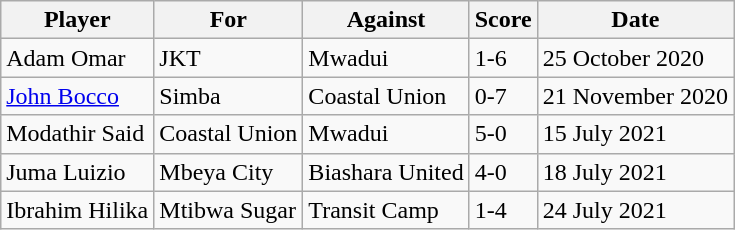<table class="wikitable">
<tr>
<th>Player</th>
<th>For</th>
<th>Against</th>
<th>Score</th>
<th>Date</th>
</tr>
<tr>
<td> Adam Omar</td>
<td>JKT</td>
<td>Mwadui</td>
<td>1-6</td>
<td>25 October 2020</td>
</tr>
<tr>
<td> <a href='#'>John Bocco</a></td>
<td>Simba</td>
<td>Coastal Union</td>
<td>0-7</td>
<td>21 November 2020</td>
</tr>
<tr>
<td> Modathir Said</td>
<td>Coastal Union</td>
<td>Mwadui</td>
<td>5-0</td>
<td>15 July 2021</td>
</tr>
<tr>
<td> Juma Luizio</td>
<td>Mbeya City</td>
<td>Biashara United</td>
<td>4-0</td>
<td>18 July 2021</td>
</tr>
<tr>
<td> Ibrahim Hilika</td>
<td>Mtibwa Sugar</td>
<td>Transit Camp</td>
<td>1-4</td>
<td>24 July 2021</td>
</tr>
</table>
